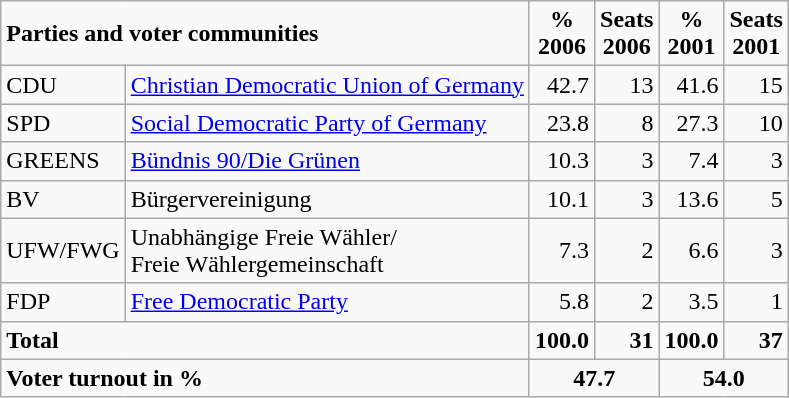<table class="wikitable">
<tr --  class="hintergrundfarbe5">
<td colspan="2"><strong>Parties and voter communities</strong></td>
<td align="center"><strong>%<br>2006</strong></td>
<td align="center"><strong>Seats<br>2006</strong></td>
<td align="center"><strong>%<br>2001</strong></td>
<td align="center"><strong>Seats<br>2001</strong></td>
</tr>
<tr --->
<td>CDU</td>
<td><a href='#'>Christian Democratic Union of Germany</a></td>
<td align="right">42.7</td>
<td align="right">13</td>
<td align="right">41.6</td>
<td align="right">15</td>
</tr>
<tr --->
<td>SPD</td>
<td><a href='#'>Social Democratic Party of Germany</a></td>
<td align="right">23.8</td>
<td align="right">8</td>
<td align="right">27.3</td>
<td align="right">10</td>
</tr>
<tr --->
<td>GREENS</td>
<td><a href='#'>Bündnis 90/Die Grünen</a></td>
<td align="right">10.3</td>
<td align="right">3</td>
<td align="right">7.4</td>
<td align="right">3</td>
</tr>
<tr --->
<td>BV</td>
<td>Bürgervereinigung</td>
<td align="right">10.1</td>
<td align="right">3</td>
<td align="right">13.6</td>
<td align="right">5</td>
</tr>
<tr --->
<td>UFW/FWG</td>
<td>Unabhängige Freie Wähler/<br>Freie Wählergemeinschaft</td>
<td align="right">7.3</td>
<td align="right">2</td>
<td align="right">6.6</td>
<td align="right">3</td>
</tr>
<tr --->
<td>FDP</td>
<td><a href='#'>Free Democratic Party</a></td>
<td align="right">5.8</td>
<td align="right">2</td>
<td align="right">3.5</td>
<td align="right">1</td>
</tr>
<tr -- class="hintergrundfarbe5">
<td colspan="2"><strong>Total</strong></td>
<td align="right"><strong>100.0</strong></td>
<td align="right"><strong>31</strong></td>
<td align="right"><strong>100.0</strong></td>
<td align="right"><strong>37</strong></td>
</tr>
<tr -- class="hintergrundfarbe5">
<td colspan="2"><strong>Voter turnout in %</strong></td>
<td colspan="2" align="center"><strong>47.7</strong></td>
<td colspan="2" align="center"><strong>54.0</strong></td>
</tr>
</table>
